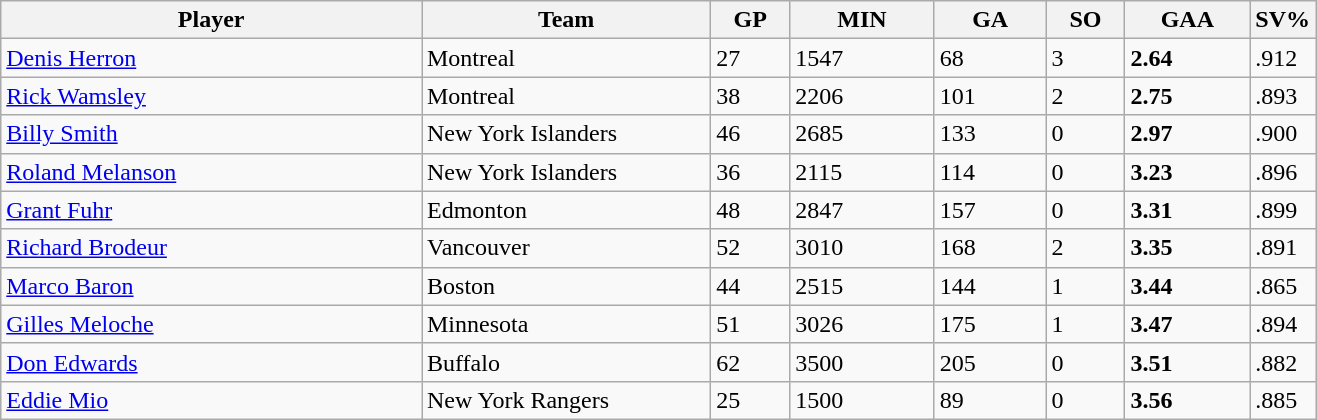<table class="wikitable">
<tr>
<th bgcolor="#DDDDFF" width="32%">Player</th>
<th bgcolor="#DDDDFF" width="22%">Team</th>
<th bgcolor="#DDDDFF" width="6%">GP</th>
<th bgcolor="#DDDDFF" width="11%">MIN</th>
<th bgcolor="#DDDDFF" width="8.5%">GA</th>
<th bgcolor="#DDDDFF" width="6%">SO</th>
<th bgcolor="#DDDDFF" width="9.5%">GAA</th>
<th bgcolor="#DDDDFF" width="15%">SV%</th>
</tr>
<tr>
<td><a href='#'>Denis Herron</a></td>
<td>Montreal</td>
<td>27</td>
<td>1547</td>
<td>68</td>
<td>3</td>
<td><strong>2.64</strong></td>
<td>.912</td>
</tr>
<tr>
<td><a href='#'>Rick Wamsley</a></td>
<td>Montreal</td>
<td>38</td>
<td>2206</td>
<td>101</td>
<td>2</td>
<td><strong>2.75</strong></td>
<td>.893</td>
</tr>
<tr>
<td><a href='#'>Billy Smith</a></td>
<td>New York Islanders</td>
<td>46</td>
<td>2685</td>
<td>133</td>
<td>0</td>
<td><strong>2.97</strong></td>
<td>.900</td>
</tr>
<tr>
<td><a href='#'>Roland Melanson</a></td>
<td>New York Islanders</td>
<td>36</td>
<td>2115</td>
<td>114</td>
<td>0</td>
<td><strong>3.23</strong></td>
<td>.896</td>
</tr>
<tr>
<td><a href='#'>Grant Fuhr</a></td>
<td>Edmonton</td>
<td>48</td>
<td>2847</td>
<td>157</td>
<td>0</td>
<td><strong>3.31</strong></td>
<td>.899</td>
</tr>
<tr>
<td><a href='#'>Richard Brodeur</a></td>
<td>Vancouver</td>
<td>52</td>
<td>3010</td>
<td>168</td>
<td>2</td>
<td><strong>3.35</strong></td>
<td>.891</td>
</tr>
<tr>
<td><a href='#'>Marco Baron</a></td>
<td>Boston</td>
<td>44</td>
<td>2515</td>
<td>144</td>
<td>1</td>
<td><strong>3.44</strong></td>
<td>.865</td>
</tr>
<tr>
<td><a href='#'>Gilles Meloche</a></td>
<td>Minnesota</td>
<td>51</td>
<td>3026</td>
<td>175</td>
<td>1</td>
<td><strong>3.47</strong></td>
<td>.894</td>
</tr>
<tr>
<td><a href='#'>Don Edwards</a></td>
<td>Buffalo</td>
<td>62</td>
<td>3500</td>
<td>205</td>
<td>0</td>
<td><strong>3.51</strong></td>
<td>.882</td>
</tr>
<tr>
<td><a href='#'>Eddie Mio</a></td>
<td>New York Rangers</td>
<td>25</td>
<td>1500</td>
<td>89</td>
<td>0</td>
<td><strong>3.56</strong></td>
<td>.885</td>
</tr>
</table>
